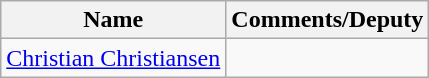<table class="wikitable">
<tr>
<th>Name</th>
<th>Comments/Deputy</th>
</tr>
<tr>
<td><a href='#'>Christian Christiansen</a></td>
<td></td>
</tr>
</table>
